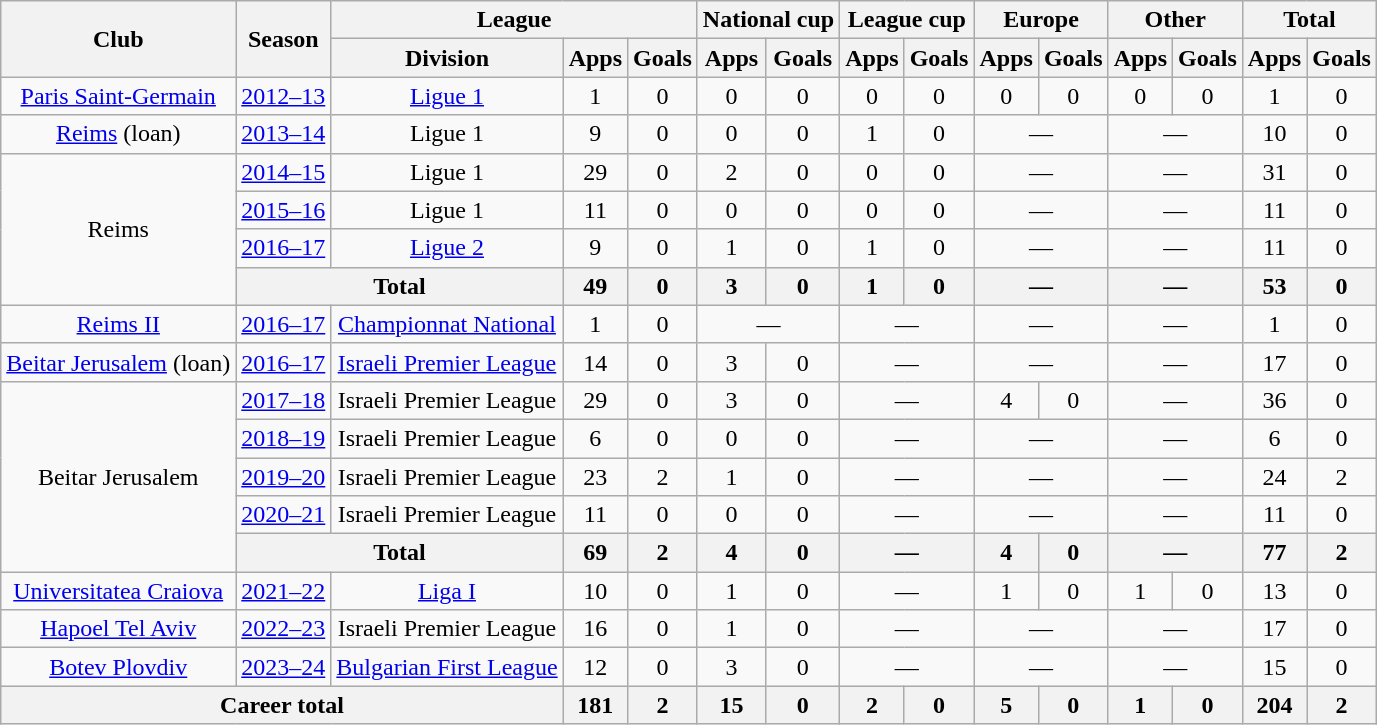<table class="wikitable" style="text-align:center">
<tr>
<th rowspan="2">Club</th>
<th rowspan="2">Season</th>
<th colspan="3">League</th>
<th colspan="2">National cup</th>
<th colspan="2">League cup</th>
<th colspan="2">Europe</th>
<th colspan="2">Other</th>
<th colspan="2">Total</th>
</tr>
<tr>
<th>Division</th>
<th>Apps</th>
<th>Goals</th>
<th>Apps</th>
<th>Goals</th>
<th>Apps</th>
<th>Goals</th>
<th>Apps</th>
<th>Goals</th>
<th>Apps</th>
<th>Goals</th>
<th>Apps</th>
<th>Goals</th>
</tr>
<tr>
<td><a href='#'>Paris Saint-Germain</a></td>
<td><a href='#'>2012–13</a></td>
<td><a href='#'>Ligue 1</a></td>
<td>1</td>
<td>0</td>
<td>0</td>
<td>0</td>
<td>0</td>
<td>0</td>
<td>0</td>
<td>0</td>
<td>0</td>
<td>0</td>
<td>1</td>
<td>0</td>
</tr>
<tr>
<td><a href='#'>Reims</a> (loan)</td>
<td><a href='#'>2013–14</a></td>
<td>Ligue 1</td>
<td>9</td>
<td>0</td>
<td>0</td>
<td>0</td>
<td>1</td>
<td>0</td>
<td colspan="2">—</td>
<td colspan="2">—</td>
<td>10</td>
<td>0</td>
</tr>
<tr>
<td rowspan="4">Reims</td>
<td><a href='#'>2014–15</a></td>
<td>Ligue 1</td>
<td>29</td>
<td>0</td>
<td>2</td>
<td>0</td>
<td>0</td>
<td>0</td>
<td colspan="2">—</td>
<td colspan="2">—</td>
<td>31</td>
<td>0</td>
</tr>
<tr>
<td><a href='#'>2015–16</a></td>
<td>Ligue 1</td>
<td>11</td>
<td>0</td>
<td>0</td>
<td>0</td>
<td>0</td>
<td>0</td>
<td colspan="2">—</td>
<td colspan="2">—</td>
<td>11</td>
<td>0</td>
</tr>
<tr>
<td><a href='#'>2016–17</a></td>
<td><a href='#'>Ligue 2</a></td>
<td>9</td>
<td>0</td>
<td>1</td>
<td>0</td>
<td>1</td>
<td>0</td>
<td colspan="2">—</td>
<td colspan="2">—</td>
<td>11</td>
<td>0</td>
</tr>
<tr>
<th colspan="2">Total</th>
<th>49</th>
<th>0</th>
<th>3</th>
<th>0</th>
<th>1</th>
<th>0</th>
<th colspan="2">—</th>
<th colspan="2">—</th>
<th>53</th>
<th>0</th>
</tr>
<tr>
<td><a href='#'>Reims II</a></td>
<td><a href='#'>2016–17</a></td>
<td><a href='#'>Championnat National</a></td>
<td>1</td>
<td>0</td>
<td colspan="2">—</td>
<td colspan="2">—</td>
<td colspan="2">—</td>
<td colspan="2">—</td>
<td>1</td>
<td>0</td>
</tr>
<tr>
<td><a href='#'>Beitar Jerusalem</a> (loan)</td>
<td><a href='#'>2016–17</a></td>
<td><a href='#'>Israeli Premier League</a></td>
<td>14</td>
<td>0</td>
<td>3</td>
<td>0</td>
<td colspan="2">—</td>
<td colspan="2">—</td>
<td colspan="2">—</td>
<td>17</td>
<td>0</td>
</tr>
<tr>
<td rowspan="5">Beitar Jerusalem</td>
<td><a href='#'>2017–18</a></td>
<td>Israeli Premier League</td>
<td>29</td>
<td>0</td>
<td>3</td>
<td>0</td>
<td colspan="2">—</td>
<td>4</td>
<td>0</td>
<td colspan="2">—</td>
<td>36</td>
<td>0</td>
</tr>
<tr>
<td><a href='#'>2018–19</a></td>
<td>Israeli Premier League</td>
<td>6</td>
<td>0</td>
<td>0</td>
<td>0</td>
<td colspan="2">—</td>
<td colspan="2">—</td>
<td colspan="2">—</td>
<td>6</td>
<td>0</td>
</tr>
<tr>
<td><a href='#'>2019–20</a></td>
<td>Israeli Premier League</td>
<td>23</td>
<td>2</td>
<td>1</td>
<td>0</td>
<td colspan="2">—</td>
<td colspan="2">—</td>
<td colspan="2">—</td>
<td>24</td>
<td>2</td>
</tr>
<tr>
<td><a href='#'>2020–21</a></td>
<td>Israeli Premier League</td>
<td>11</td>
<td>0</td>
<td>0</td>
<td>0</td>
<td colspan="2">—</td>
<td colspan="2">—</td>
<td colspan="2">—</td>
<td>11</td>
<td>0</td>
</tr>
<tr>
<th colspan="2">Total</th>
<th>69</th>
<th>2</th>
<th>4</th>
<th>0</th>
<th colspan="2">—</th>
<th>4</th>
<th>0</th>
<th colspan="2">—</th>
<th>77</th>
<th>2</th>
</tr>
<tr>
<td><a href='#'>Universitatea Craiova</a></td>
<td><a href='#'>2021–22</a></td>
<td><a href='#'>Liga I</a></td>
<td>10</td>
<td>0</td>
<td>1</td>
<td>0</td>
<td colspan="2">—</td>
<td>1</td>
<td>0</td>
<td>1</td>
<td>0</td>
<td>13</td>
<td>0</td>
</tr>
<tr>
<td><a href='#'>Hapoel Tel Aviv</a></td>
<td><a href='#'>2022–23</a></td>
<td>Israeli Premier League</td>
<td>16</td>
<td>0</td>
<td>1</td>
<td>0</td>
<td colspan="2">—</td>
<td colspan="2">—</td>
<td colspan="2">—</td>
<td>17</td>
<td>0</td>
</tr>
<tr>
<td><a href='#'>Botev Plovdiv</a></td>
<td><a href='#'>2023–24</a></td>
<td><a href='#'>Bulgarian First League</a></td>
<td>12</td>
<td>0</td>
<td>3</td>
<td>0</td>
<td colspan="2">—</td>
<td colspan="2">—</td>
<td colspan="2">—</td>
<td>15</td>
<td>0</td>
</tr>
<tr>
<th colspan="3">Career total</th>
<th>181</th>
<th>2</th>
<th>15</th>
<th>0</th>
<th>2</th>
<th>0</th>
<th>5</th>
<th>0</th>
<th>1</th>
<th>0</th>
<th>204</th>
<th>2</th>
</tr>
</table>
